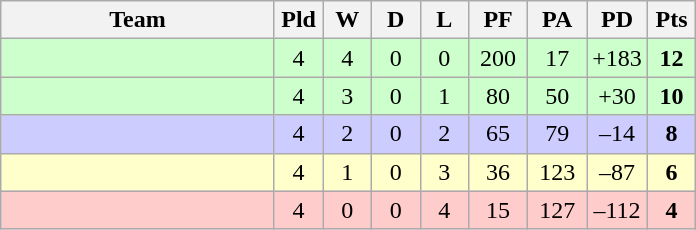<table class="wikitable" style="text-align:center;">
<tr>
<th width=175>Team</th>
<th width=25 abbr="Played">Pld</th>
<th width=25 abbr="Won">W</th>
<th width=25 abbr="Drawn">D</th>
<th width=25 abbr="Lost">L</th>
<th width=32 abbr="Points for">PF</th>
<th width=32 abbr="Points against">PA</th>
<th width=32 abbr="Points difference">PD</th>
<th width=25 abbr="Points">Pts</th>
</tr>
<tr bgcolor=ccffcc>
<td align=left></td>
<td>4</td>
<td>4</td>
<td>0</td>
<td>0</td>
<td>200</td>
<td>17</td>
<td>+183</td>
<td><strong>12</strong></td>
</tr>
<tr bgcolor=ccffcc>
<td align=left></td>
<td>4</td>
<td>3</td>
<td>0</td>
<td>1</td>
<td>80</td>
<td>50</td>
<td>+30</td>
<td><strong>10</strong></td>
</tr>
<tr bgcolor=ccccff>
<td align=left></td>
<td>4</td>
<td>2</td>
<td>0</td>
<td>2</td>
<td>65</td>
<td>79</td>
<td>–14</td>
<td><strong>8</strong></td>
</tr>
<tr bgcolor=ffffcc>
<td align=left></td>
<td>4</td>
<td>1</td>
<td>0</td>
<td>3</td>
<td>36</td>
<td>123</td>
<td>–87</td>
<td><strong>6</strong></td>
</tr>
<tr bgcolor=ffcccc>
<td align=left></td>
<td>4</td>
<td>0</td>
<td>0</td>
<td>4</td>
<td>15</td>
<td>127</td>
<td>–112</td>
<td><strong>4</strong></td>
</tr>
</table>
